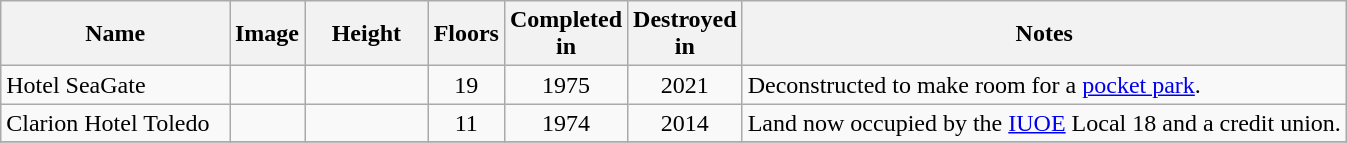<table class="wikitable sortable" style="text-align:center">
<tr>
<th style="width:17%;">Name</th>
<th class="unsortable">Image</th>
<th width="75">Height<br></th>
<th>Floors</th>
<th>Completed<br>in</th>
<th>Destroyed<br>in</th>
<th class="unsortable">Notes</th>
</tr>
<tr>
<td align=left>Hotel SeaGate</td>
<td></td>
<td></td>
<td>19</td>
<td>1975</td>
<td>2021</td>
<td align=left>Deconstructed to make room for a <a href='#'>pocket park</a>. </td>
</tr>
<tr>
<td align=left>Clarion Hotel Toledo</td>
<td></td>
<td></td>
<td>11</td>
<td>1974</td>
<td>2014</td>
<td align=left>Land now occupied by the <a href='#'> IUOE</a> Local 18 and a credit union.</td>
</tr>
<tr>
</tr>
</table>
